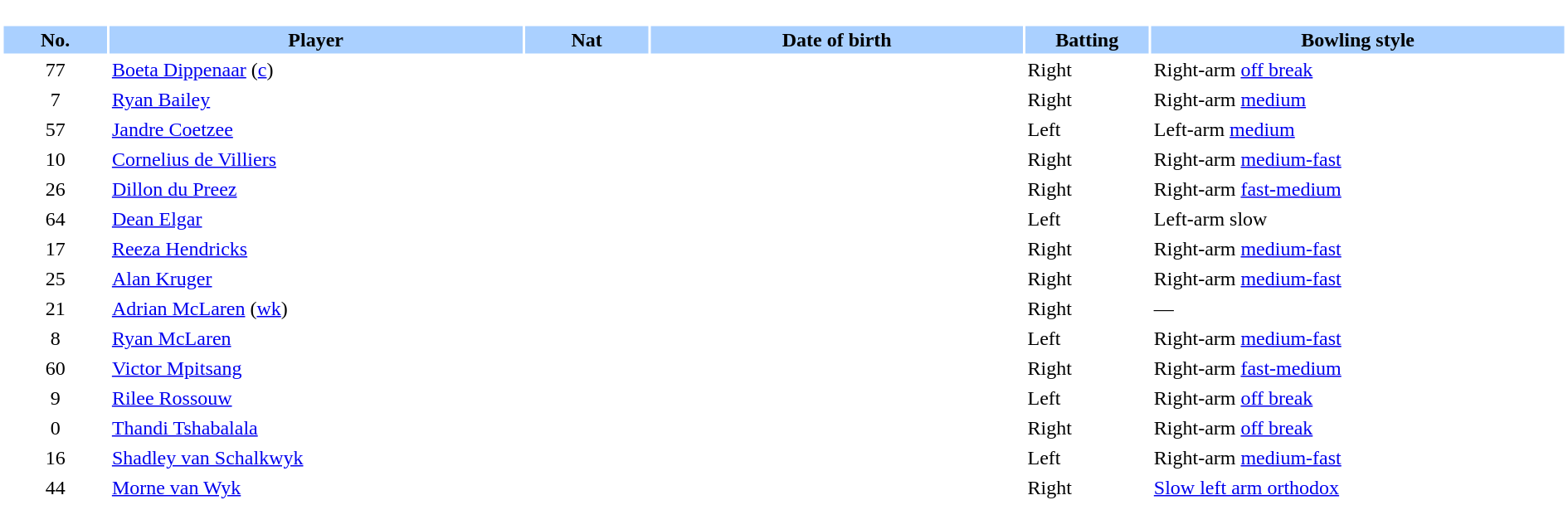<table border="0" style="width:100%;">
<tr>
<td style="vertical-align:top; background:#fff; width:90%;"><br><table border="0" cellspacing="2" cellpadding="2" style="width:100%;">
<tr style="background:#aad0ff;">
<th scope="col" width="5%">No.</th>
<th scope="col" width="20%">Player</th>
<th scope="col" width="6%">Nat</th>
<th scope="col" width="18%">Date of birth</th>
<th scope="col" width="6%">Batting</th>
<th scope="col" width="20%">Bowling style</th>
</tr>
<tr>
<td style="text-align:center">77</td>
<td><a href='#'>Boeta Dippenaar</a> (<a href='#'>c</a>)</td>
<td style="text-align:center"></td>
<td></td>
<td>Right</td>
<td>Right-arm <a href='#'>off break</a></td>
</tr>
<tr>
<td style="text-align:center">7</td>
<td><a href='#'>Ryan Bailey</a></td>
<td style="text-align:center"></td>
<td></td>
<td>Right</td>
<td>Right-arm <a href='#'>medium</a></td>
</tr>
<tr>
<td style="text-align:center">57</td>
<td><a href='#'>Jandre Coetzee</a></td>
<td style="text-align:center"></td>
<td></td>
<td>Left</td>
<td>Left-arm <a href='#'>medium</a></td>
</tr>
<tr>
<td style="text-align:center">10</td>
<td><a href='#'>Cornelius de Villiers</a></td>
<td style="text-align:center"></td>
<td></td>
<td>Right</td>
<td>Right-arm <a href='#'>medium-fast</a></td>
</tr>
<tr>
<td style="text-align:center">26</td>
<td><a href='#'>Dillon du Preez</a></td>
<td style="text-align:center"></td>
<td></td>
<td>Right</td>
<td>Right-arm <a href='#'>fast-medium</a></td>
</tr>
<tr>
<td style="text-align:center">64</td>
<td><a href='#'>Dean Elgar</a></td>
<td style="text-align:center"></td>
<td></td>
<td>Left</td>
<td>Left-arm slow</td>
</tr>
<tr>
<td style="text-align:center">17</td>
<td><a href='#'>Reeza Hendricks</a></td>
<td style="text-align:center"></td>
<td></td>
<td>Right</td>
<td>Right-arm <a href='#'>medium-fast</a></td>
</tr>
<tr>
<td style="text-align:center">25</td>
<td><a href='#'>Alan Kruger</a></td>
<td style="text-align:center"></td>
<td></td>
<td>Right</td>
<td>Right-arm <a href='#'>medium-fast</a></td>
</tr>
<tr>
<td style="text-align:center">21</td>
<td><a href='#'>Adrian McLaren</a> (<a href='#'>wk</a>)</td>
<td style="text-align:center"></td>
<td></td>
<td>Right</td>
<td>—</td>
</tr>
<tr>
<td style="text-align:center">8</td>
<td><a href='#'>Ryan McLaren</a></td>
<td style="text-align:center"></td>
<td></td>
<td>Left</td>
<td>Right-arm <a href='#'>medium-fast</a></td>
</tr>
<tr>
<td style="text-align:center">60</td>
<td><a href='#'>Victor Mpitsang</a></td>
<td style="text-align:center"></td>
<td></td>
<td>Right</td>
<td>Right-arm <a href='#'>fast-medium</a></td>
</tr>
<tr>
<td style="text-align:center">9</td>
<td><a href='#'>Rilee Rossouw</a></td>
<td style="text-align:center"></td>
<td></td>
<td>Left</td>
<td>Right-arm <a href='#'>off break</a></td>
</tr>
<tr>
<td style="text-align:center">0</td>
<td><a href='#'>Thandi Tshabalala</a></td>
<td style="text-align:center"></td>
<td></td>
<td>Right</td>
<td>Right-arm <a href='#'>off break</a></td>
</tr>
<tr>
<td style="text-align:center">16</td>
<td><a href='#'>Shadley van Schalkwyk</a></td>
<td style="text-align:center"></td>
<td></td>
<td>Left</td>
<td>Right-arm <a href='#'>medium-fast</a></td>
</tr>
<tr>
<td style="text-align:center">44</td>
<td><a href='#'>Morne van Wyk</a></td>
<td style="text-align:center"></td>
<td></td>
<td>Right</td>
<td><a href='#'>Slow left arm orthodox</a></td>
</tr>
</table>
</td>
</tr>
</table>
